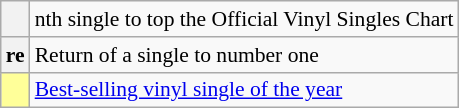<table class="wikitable plainrowheaders sortable" style="font-size:90%;">
<tr>
<th scope=col></th>
<td>nth single to top the Official Vinyl Singles Chart</td>
</tr>
<tr>
<th scope=row style="text-align:center;">re</th>
<td>Return of a single to number one</td>
</tr>
<tr>
<td bgcolor=#FFFF99 align=center></td>
<td><a href='#'>Best-selling vinyl single of the year</a></td>
</tr>
</table>
